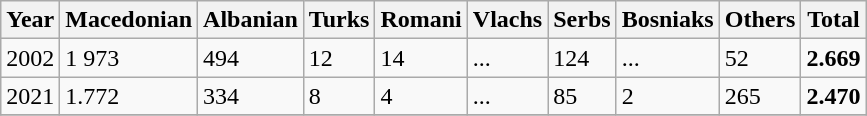<table class="wikitable">
<tr>
<th>Year</th>
<th>Macedonian</th>
<th>Albanian</th>
<th>Turks</th>
<th>Romani</th>
<th>Vlachs</th>
<th>Serbs</th>
<th>Bosniaks</th>
<th><abbr>Others</abbr></th>
<th>Total</th>
</tr>
<tr>
<td>2002</td>
<td>1 973</td>
<td>494</td>
<td>12</td>
<td>14</td>
<td>...</td>
<td>124</td>
<td>...</td>
<td>52</td>
<td><strong>2.669</strong></td>
</tr>
<tr>
<td>2021</td>
<td>1.772</td>
<td>334</td>
<td>8</td>
<td>4</td>
<td>...</td>
<td>85</td>
<td>2</td>
<td>265</td>
<td><strong>2.470</strong></td>
</tr>
<tr>
</tr>
</table>
